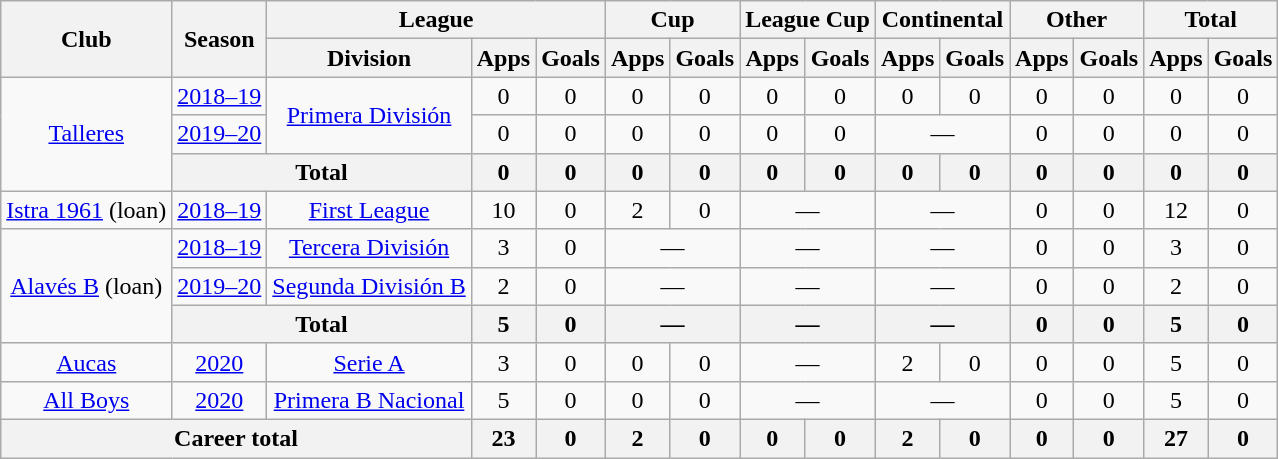<table class="wikitable" style="text-align:center">
<tr>
<th rowspan="2">Club</th>
<th rowspan="2">Season</th>
<th colspan="3">League</th>
<th colspan="2">Cup</th>
<th colspan="2">League Cup</th>
<th colspan="2">Continental</th>
<th colspan="2">Other</th>
<th colspan="2">Total</th>
</tr>
<tr>
<th>Division</th>
<th>Apps</th>
<th>Goals</th>
<th>Apps</th>
<th>Goals</th>
<th>Apps</th>
<th>Goals</th>
<th>Apps</th>
<th>Goals</th>
<th>Apps</th>
<th>Goals</th>
<th>Apps</th>
<th>Goals</th>
</tr>
<tr>
<td rowspan="3"><a href='#'>Talleres</a></td>
<td><a href='#'>2018–19</a></td>
<td rowspan="2"><a href='#'>Primera División</a></td>
<td>0</td>
<td>0</td>
<td>0</td>
<td>0</td>
<td>0</td>
<td>0</td>
<td>0</td>
<td>0</td>
<td>0</td>
<td>0</td>
<td>0</td>
<td>0</td>
</tr>
<tr>
<td><a href='#'>2019–20</a></td>
<td>0</td>
<td>0</td>
<td>0</td>
<td>0</td>
<td>0</td>
<td>0</td>
<td colspan="2">—</td>
<td>0</td>
<td>0</td>
<td>0</td>
<td>0</td>
</tr>
<tr>
<th colspan="2">Total</th>
<th>0</th>
<th>0</th>
<th>0</th>
<th>0</th>
<th>0</th>
<th>0</th>
<th>0</th>
<th>0</th>
<th>0</th>
<th>0</th>
<th>0</th>
<th>0</th>
</tr>
<tr>
<td rowspan="1"><a href='#'>Istra 1961</a> (loan)</td>
<td><a href='#'>2018–19</a></td>
<td rowspan="1"><a href='#'>First League</a></td>
<td>10</td>
<td>0</td>
<td>2</td>
<td>0</td>
<td colspan="2">—</td>
<td colspan="2">—</td>
<td>0</td>
<td>0</td>
<td>12</td>
<td>0</td>
</tr>
<tr>
<td rowspan="3"><a href='#'>Alavés B</a> (loan)</td>
<td><a href='#'>2018–19</a></td>
<td rowspan="1"><a href='#'>Tercera División</a></td>
<td>3</td>
<td>0</td>
<td colspan="2">—</td>
<td colspan="2">—</td>
<td colspan="2">—</td>
<td>0</td>
<td>0</td>
<td>3</td>
<td>0</td>
</tr>
<tr>
<td><a href='#'>2019–20</a></td>
<td rowspan="1"><a href='#'>Segunda División B</a></td>
<td>2</td>
<td>0</td>
<td colspan="2">—</td>
<td colspan="2">—</td>
<td colspan="2">—</td>
<td>0</td>
<td>0</td>
<td>2</td>
<td>0</td>
</tr>
<tr>
<th colspan="2">Total</th>
<th>5</th>
<th>0</th>
<th colspan="2">—</th>
<th colspan="2">—</th>
<th colspan="2">—</th>
<th>0</th>
<th>0</th>
<th>5</th>
<th>0</th>
</tr>
<tr>
<td rowspan="1"><a href='#'>Aucas</a></td>
<td><a href='#'>2020</a></td>
<td rowspan="1"><a href='#'>Serie A</a></td>
<td>3</td>
<td>0</td>
<td>0</td>
<td>0</td>
<td colspan="2">—</td>
<td>2</td>
<td>0</td>
<td>0</td>
<td>0</td>
<td>5</td>
<td>0</td>
</tr>
<tr>
<td rowspan="1"><a href='#'>All Boys</a></td>
<td><a href='#'>2020</a></td>
<td rowspan="1"><a href='#'>Primera B Nacional</a></td>
<td>5</td>
<td>0</td>
<td>0</td>
<td>0</td>
<td colspan="2">—</td>
<td colspan="2">—</td>
<td>0</td>
<td>0</td>
<td>5</td>
<td>0</td>
</tr>
<tr>
<th colspan="3">Career total</th>
<th>23</th>
<th>0</th>
<th>2</th>
<th>0</th>
<th>0</th>
<th>0</th>
<th>2</th>
<th>0</th>
<th>0</th>
<th>0</th>
<th>27</th>
<th>0</th>
</tr>
</table>
